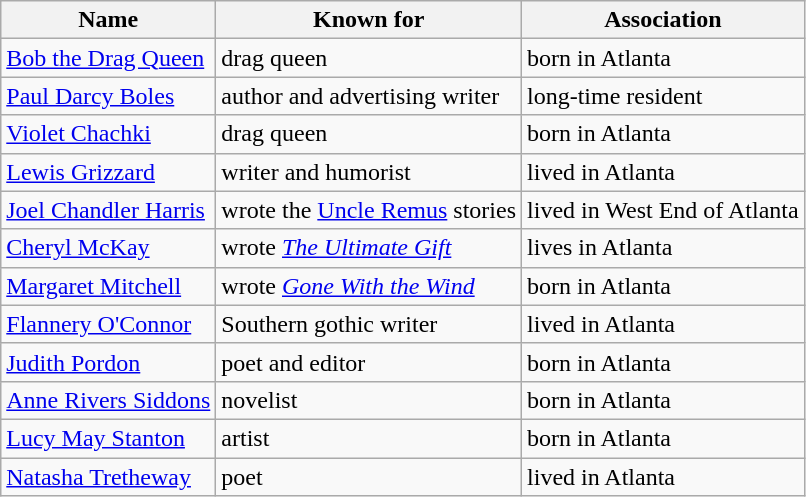<table class="wikitable sortable">
<tr>
<th>Name</th>
<th>Known for</th>
<th>Association</th>
</tr>
<tr>
<td><a href='#'>Bob the Drag Queen</a></td>
<td>drag queen</td>
<td>born in Atlanta</td>
</tr>
<tr>
<td><a href='#'>Paul Darcy Boles</a></td>
<td>author and advertising writer</td>
<td>long-time resident</td>
</tr>
<tr>
<td><a href='#'>Violet Chachki</a></td>
<td>drag queen</td>
<td>born in Atlanta</td>
</tr>
<tr>
<td><a href='#'>Lewis Grizzard</a></td>
<td>writer and humorist</td>
<td>lived in Atlanta</td>
</tr>
<tr>
<td><a href='#'>Joel Chandler Harris</a></td>
<td>wrote the <a href='#'>Uncle Remus</a> stories</td>
<td>lived in West End of Atlanta</td>
</tr>
<tr>
<td><a href='#'>Cheryl McKay</a></td>
<td>wrote <em><a href='#'>The Ultimate Gift</a></em></td>
<td>lives in Atlanta</td>
</tr>
<tr>
<td><a href='#'>Margaret Mitchell</a></td>
<td>wrote <em><a href='#'>Gone With the Wind</a></em></td>
<td>born in Atlanta</td>
</tr>
<tr>
<td><a href='#'>Flannery O'Connor</a></td>
<td>Southern gothic writer</td>
<td>lived in Atlanta</td>
</tr>
<tr>
<td><a href='#'>Judith Pordon</a></td>
<td>poet and editor</td>
<td>born in Atlanta</td>
</tr>
<tr>
<td><a href='#'>Anne Rivers Siddons</a></td>
<td>novelist</td>
<td>born in Atlanta</td>
</tr>
<tr>
<td><a href='#'>Lucy May Stanton</a></td>
<td>artist</td>
<td>born in Atlanta</td>
</tr>
<tr>
<td><a href='#'>Natasha Tretheway</a></td>
<td>poet</td>
<td>lived in Atlanta</td>
</tr>
</table>
